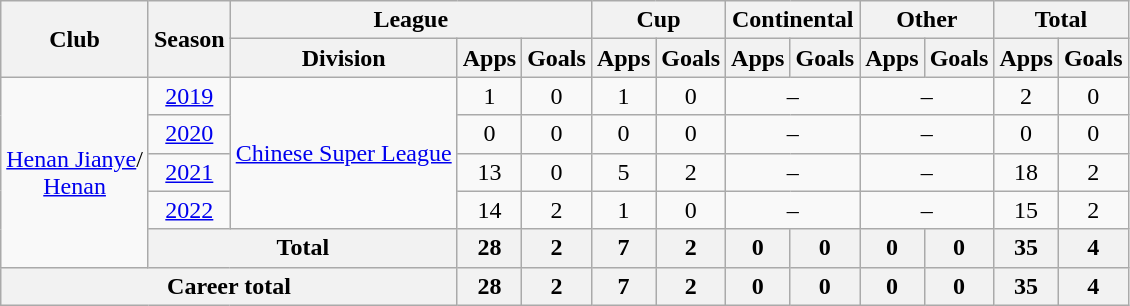<table class="wikitable" style="text-align: center">
<tr>
<th rowspan="2">Club</th>
<th rowspan="2">Season</th>
<th colspan="3">League</th>
<th colspan="2">Cup</th>
<th colspan="2">Continental</th>
<th colspan="2">Other</th>
<th colspan="2">Total</th>
</tr>
<tr>
<th>Division</th>
<th>Apps</th>
<th>Goals</th>
<th>Apps</th>
<th>Goals</th>
<th>Apps</th>
<th>Goals</th>
<th>Apps</th>
<th>Goals</th>
<th>Apps</th>
<th>Goals</th>
</tr>
<tr>
<td rowspan=5><a href='#'>Henan Jianye</a>/<br><a href='#'>Henan</a></td>
<td><a href='#'>2019</a></td>
<td rowspan=4><a href='#'>Chinese Super League</a></td>
<td>1</td>
<td>0</td>
<td>1</td>
<td>0</td>
<td colspan="2">–</td>
<td colspan="2">–</td>
<td>2</td>
<td>0</td>
</tr>
<tr>
<td><a href='#'>2020</a></td>
<td>0</td>
<td>0</td>
<td>0</td>
<td>0</td>
<td colspan="2">–</td>
<td colspan="2">–</td>
<td>0</td>
<td>0</td>
</tr>
<tr>
<td><a href='#'>2021</a></td>
<td>13</td>
<td>0</td>
<td>5</td>
<td>2</td>
<td colspan="2">–</td>
<td colspan="2">–</td>
<td>18</td>
<td>2</td>
</tr>
<tr>
<td><a href='#'>2022</a></td>
<td>14</td>
<td>2</td>
<td>1</td>
<td>0</td>
<td colspan="2">–</td>
<td colspan="2">–</td>
<td>15</td>
<td>2</td>
</tr>
<tr>
<th colspan="2">Total</th>
<th>28</th>
<th>2</th>
<th>7</th>
<th>2</th>
<th>0</th>
<th>0</th>
<th>0</th>
<th>0</th>
<th>35</th>
<th>4</th>
</tr>
<tr>
<th colspan="3">Career total</th>
<th>28</th>
<th>2</th>
<th>7</th>
<th>2</th>
<th>0</th>
<th>0</th>
<th>0</th>
<th>0</th>
<th>35</th>
<th>4</th>
</tr>
</table>
